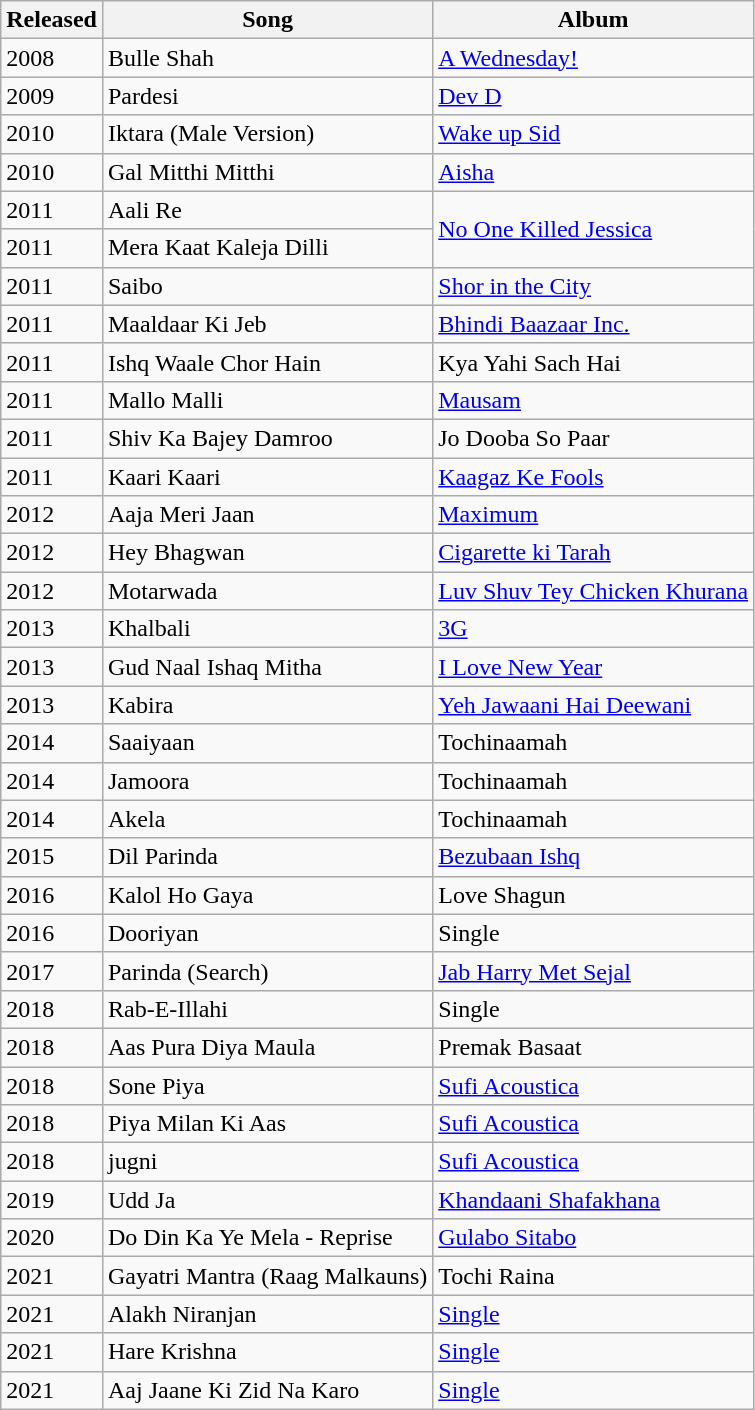<table class="wikitable">
<tr>
<th align="centre">Released</th>
<th align="left">Song</th>
<th align="left">Album</th>
</tr>
<tr>
<td align="centre">2008</td>
<td align="left">Bulle Shah</td>
<td align="left"><a href='#'>A Wednesday!</a></td>
</tr>
<tr>
<td align="centre">2009</td>
<td align="left">Pardesi</td>
<td align="left"><a href='#'>Dev D</a></td>
</tr>
<tr>
<td align="centre">2010</td>
<td align="left">Iktara (Male Version)</td>
<td align="left"><a href='#'>Wake up Sid</a></td>
</tr>
<tr>
<td align="centre">2010</td>
<td align="left">Gal Mitthi Mitthi</td>
<td align="left"><a href='#'>Aisha</a></td>
</tr>
<tr>
<td align="centre">2011</td>
<td align="left">Aali Re</td>
<td align="left" rowspan=2><a href='#'>No One Killed Jessica</a></td>
</tr>
<tr>
<td align="centre">2011</td>
<td align="left">Mera Kaat Kaleja Dilli</td>
</tr>
<tr>
<td align="centre">2011</td>
<td align="left">Saibo</td>
<td align="left"><a href='#'>Shor in the City</a></td>
</tr>
<tr>
<td align="centre">2011</td>
<td align="left">Maaldaar Ki Jeb</td>
<td align="left"><a href='#'>Bhindi Baazaar Inc.</a></td>
</tr>
<tr>
<td align="centre">2011</td>
<td align="left">Ishq Waale Chor Hain</td>
<td align="left">Kya Yahi Sach Hai</td>
</tr>
<tr>
<td align="centre">2011</td>
<td align="left">Mallo Malli</td>
<td align="left"><a href='#'>Mausam</a></td>
</tr>
<tr>
<td align="centre">2011</td>
<td align="left">Shiv Ka Bajey Damroo</td>
<td align="left">Jo Dooba So Paar</td>
</tr>
<tr>
<td align="centre">2011</td>
<td align="left">Kaari Kaari</td>
<td align="left"><a href='#'>Kaagaz Ke Fools</a></td>
</tr>
<tr>
<td align="centre">2012</td>
<td align="left">Aaja Meri Jaan</td>
<td align="left"><a href='#'>Maximum</a></td>
</tr>
<tr>
<td align="centre">2012</td>
<td align="left">Hey Bhagwan</td>
<td align="left"><a href='#'>Cigarette ki Tarah</a></td>
</tr>
<tr>
<td align="centre">2012</td>
<td align="left">Motarwada</td>
<td align="left"><a href='#'>Luv Shuv Tey Chicken Khurana</a></td>
</tr>
<tr>
<td align="centre">2013</td>
<td align="left">Khalbali</td>
<td align="left"><a href='#'>3G</a></td>
</tr>
<tr>
<td align="centre">2013</td>
<td align="left">Gud Naal Ishaq Mitha</td>
<td align="left"><a href='#'>I Love New Year</a></td>
</tr>
<tr>
<td align="centre">2013</td>
<td align="left">Kabira</td>
<td align="left"><a href='#'>Yeh Jawaani Hai Deewani</a></td>
</tr>
<tr>
<td>2014</td>
<td>Saaiyaan</td>
<td>Tochinaamah</td>
</tr>
<tr>
<td>2014</td>
<td>Jamoora</td>
<td>Tochinaamah</td>
</tr>
<tr>
<td>2014</td>
<td>Akela</td>
<td>Tochinaamah</td>
</tr>
<tr>
<td>2015</td>
<td>Dil Parinda</td>
<td><a href='#'>Bezubaan Ishq</a></td>
</tr>
<tr>
<td>2016</td>
<td>Kalol Ho Gaya</td>
<td>Love Shagun</td>
</tr>
<tr>
<td>2016</td>
<td>Dooriyan</td>
<td>Single</td>
</tr>
<tr>
<td>2017</td>
<td>Parinda (Search)</td>
<td><a href='#'>Jab Harry Met Sejal</a></td>
</tr>
<tr>
<td>2018</td>
<td>Rab-E-Illahi</td>
<td>Single</td>
</tr>
<tr>
<td>2018</td>
<td>Aas Pura Diya Maula</td>
<td>Premak Basaat</td>
</tr>
<tr>
<td>2018</td>
<td>Sone Piya</td>
<td><a href='#'>Sufi Acoustica</a></td>
</tr>
<tr>
<td>2018</td>
<td>Piya Milan Ki Aas</td>
<td><a href='#'>Sufi Acoustica</a></td>
</tr>
<tr>
<td>2018</td>
<td>jugni</td>
<td><a href='#'>Sufi Acoustica</a></td>
</tr>
<tr>
<td>2019</td>
<td>Udd Ja</td>
<td><a href='#'>Khandaani Shafakhana</a></td>
</tr>
<tr>
<td>2020</td>
<td>Do Din Ka Ye Mela - Reprise</td>
<td><a href='#'>Gulabo Sitabo</a></td>
</tr>
<tr>
<td>2021</td>
<td>Gayatri Mantra (Raag Malkauns)</td>
<td>Tochi Raina</td>
</tr>
<tr>
<td>2021</td>
<td>Alakh Niranjan</td>
<td><a href='#'>Single</a></td>
</tr>
<tr>
<td>2021</td>
<td>Hare Krishna</td>
<td><a href='#'>Single</a></td>
</tr>
<tr>
<td>2021</td>
<td>Aaj Jaane Ki Zid Na Karo</td>
<td><a href='#'>Single</a></td>
</tr>
</table>
